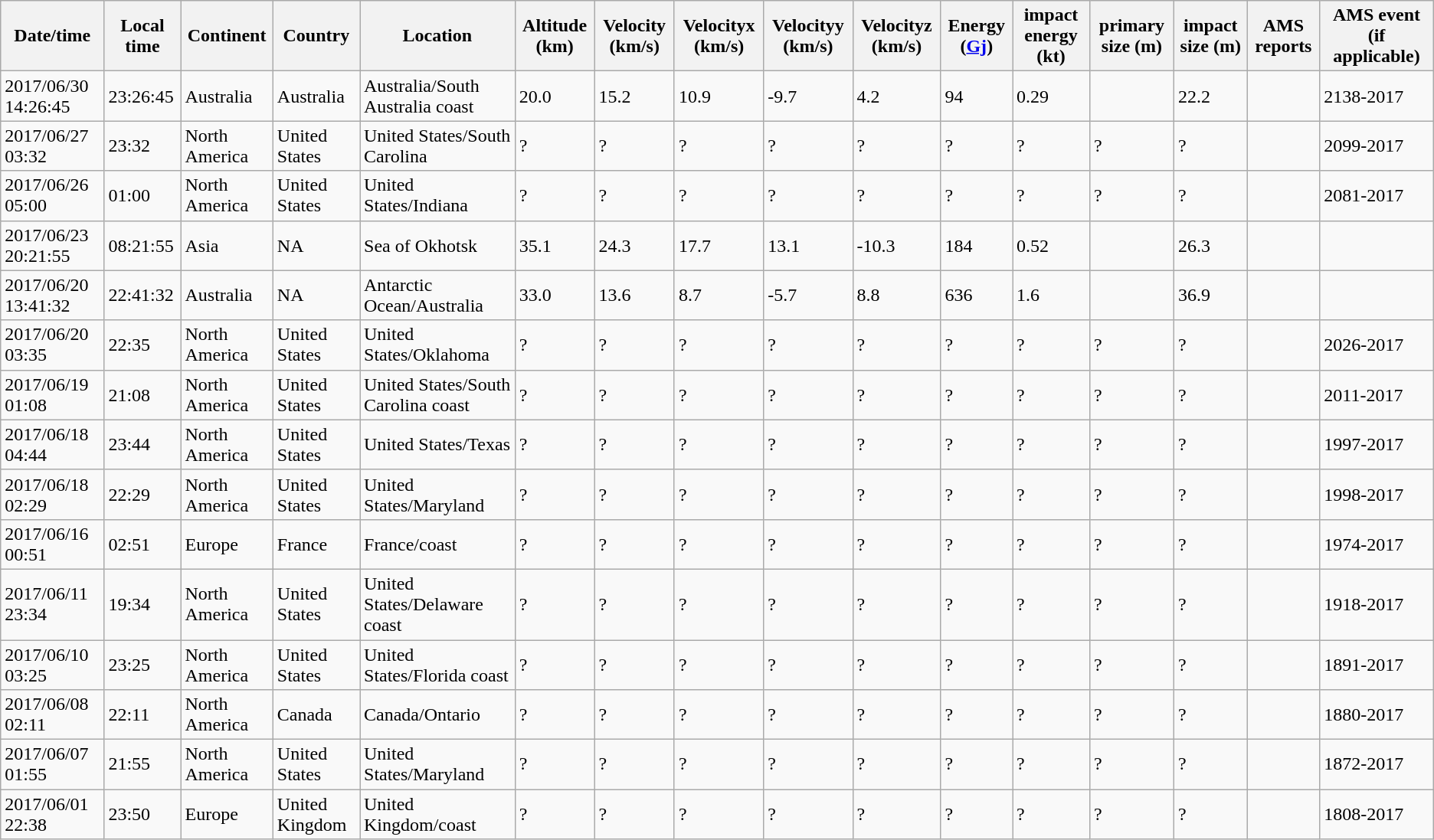<table class="wikitable sortable">
<tr>
<th>Date/time</th>
<th>Local time</th>
<th>Continent</th>
<th>Country</th>
<th>Location</th>
<th>Altitude (km)</th>
<th>Velocity (km/s)</th>
<th>Velocityx (km/s)</th>
<th>Velocityy (km/s)</th>
<th>Velocityz (km/s)</th>
<th>Energy (<a href='#'>Gj</a>)</th>
<th>impact energy (kt)</th>
<th>primary size (m)</th>
<th>impact size (m)</th>
<th>AMS reports</th>
<th>AMS event (if applicable)</th>
</tr>
<tr>
<td>2017/06/30 14:26:45</td>
<td>23:26:45</td>
<td>Australia</td>
<td>Australia</td>
<td>Australia/South Australia coast</td>
<td>20.0</td>
<td>15.2</td>
<td>10.9</td>
<td>-9.7</td>
<td>4.2</td>
<td>94</td>
<td>0.29</td>
<td></td>
<td>22.2</td>
<td></td>
<td>2138-2017</td>
</tr>
<tr>
<td>2017/06/27 03:32</td>
<td>23:32</td>
<td>North America</td>
<td>United States</td>
<td>United States/South Carolina</td>
<td>?</td>
<td>?</td>
<td>?</td>
<td>?</td>
<td>?</td>
<td>?</td>
<td>?</td>
<td>?</td>
<td>?</td>
<td></td>
<td>2099-2017</td>
</tr>
<tr>
<td>2017/06/26 05:00</td>
<td>01:00</td>
<td>North America</td>
<td>United States</td>
<td>United States/Indiana</td>
<td>?</td>
<td>?</td>
<td>?</td>
<td>?</td>
<td>?</td>
<td>?</td>
<td>?</td>
<td>?</td>
<td>?</td>
<td></td>
<td>2081-2017</td>
</tr>
<tr>
<td>2017/06/23 20:21:55</td>
<td>08:21:55</td>
<td>Asia</td>
<td>NA</td>
<td>Sea of Okhotsk</td>
<td>35.1</td>
<td>24.3</td>
<td>17.7</td>
<td>13.1</td>
<td>-10.3</td>
<td>184</td>
<td>0.52</td>
<td></td>
<td>26.3</td>
<td></td>
<td></td>
</tr>
<tr>
<td>2017/06/20 13:41:32</td>
<td>22:41:32</td>
<td>Australia</td>
<td>NA</td>
<td>Antarctic Ocean/Australia</td>
<td>33.0</td>
<td>13.6</td>
<td>8.7</td>
<td>-5.7</td>
<td>8.8</td>
<td>636</td>
<td>1.6</td>
<td></td>
<td>36.9</td>
<td></td>
<td></td>
</tr>
<tr>
<td>2017/06/20 03:35</td>
<td>22:35</td>
<td>North America</td>
<td>United States</td>
<td>United States/Oklahoma</td>
<td>?</td>
<td>?</td>
<td>?</td>
<td>?</td>
<td>?</td>
<td>?</td>
<td>?</td>
<td>?</td>
<td>?</td>
<td></td>
<td>2026-2017</td>
</tr>
<tr>
<td>2017/06/19 01:08</td>
<td>21:08</td>
<td>North America</td>
<td>United States</td>
<td>United States/South Carolina coast</td>
<td>?</td>
<td>?</td>
<td>?</td>
<td>?</td>
<td>?</td>
<td>?</td>
<td>?</td>
<td>?</td>
<td>?</td>
<td></td>
<td>2011-2017</td>
</tr>
<tr>
<td>2017/06/18 04:44</td>
<td>23:44</td>
<td>North America</td>
<td>United States</td>
<td>United States/Texas</td>
<td>?</td>
<td>?</td>
<td>?</td>
<td>?</td>
<td>?</td>
<td>?</td>
<td>?</td>
<td>?</td>
<td>?</td>
<td></td>
<td>1997-2017</td>
</tr>
<tr>
<td>2017/06/18 02:29</td>
<td>22:29</td>
<td>North America</td>
<td>United States</td>
<td>United States/Maryland</td>
<td>?</td>
<td>?</td>
<td>?</td>
<td>?</td>
<td>?</td>
<td>?</td>
<td>?</td>
<td>?</td>
<td>?</td>
<td></td>
<td>1998-2017</td>
</tr>
<tr>
<td>2017/06/16 00:51</td>
<td>02:51</td>
<td>Europe</td>
<td>France</td>
<td>France/coast</td>
<td>?</td>
<td>?</td>
<td>?</td>
<td>?</td>
<td>?</td>
<td>?</td>
<td>?</td>
<td>?</td>
<td>?</td>
<td></td>
<td>1974-2017</td>
</tr>
<tr>
<td>2017/06/11 23:34</td>
<td>19:34</td>
<td>North America</td>
<td>United States</td>
<td>United States/Delaware coast</td>
<td>?</td>
<td>?</td>
<td>?</td>
<td>?</td>
<td>?</td>
<td>?</td>
<td>?</td>
<td>?</td>
<td>?</td>
<td></td>
<td>1918-2017</td>
</tr>
<tr>
<td>2017/06/10 03:25</td>
<td>23:25</td>
<td>North America</td>
<td>United States</td>
<td>United States/Florida coast</td>
<td>?</td>
<td>?</td>
<td>?</td>
<td>?</td>
<td>?</td>
<td>?</td>
<td>?</td>
<td>?</td>
<td>?</td>
<td></td>
<td>1891-2017</td>
</tr>
<tr>
<td>2017/06/08 02:11</td>
<td>22:11</td>
<td>North America</td>
<td>Canada</td>
<td>Canada/Ontario</td>
<td>?</td>
<td>?</td>
<td>?</td>
<td>?</td>
<td>?</td>
<td>?</td>
<td>?</td>
<td>?</td>
<td>?</td>
<td></td>
<td>1880-2017</td>
</tr>
<tr>
<td>2017/06/07 01:55</td>
<td>21:55</td>
<td>North America</td>
<td>United States</td>
<td>United States/Maryland</td>
<td>?</td>
<td>?</td>
<td>?</td>
<td>?</td>
<td>?</td>
<td>?</td>
<td>?</td>
<td>?</td>
<td>?</td>
<td></td>
<td>1872-2017</td>
</tr>
<tr>
<td>2017/06/01 22:38</td>
<td>23:50</td>
<td>Europe</td>
<td>United Kingdom</td>
<td>United Kingdom/coast</td>
<td>?</td>
<td>?</td>
<td>?</td>
<td>?</td>
<td>?</td>
<td>?</td>
<td>?</td>
<td>?</td>
<td>?</td>
<td></td>
<td>1808-2017</td>
</tr>
</table>
